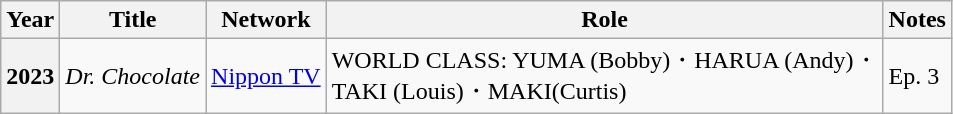<table class="wikitable">
<tr>
<th>Year</th>
<th>Title</th>
<th>Network</th>
<th>Role</th>
<th>Notes</th>
</tr>
<tr>
<th scope="row">2023</th>
<td><em>Dr. Chocolate</em></td>
<td><a href='#'>Nippon TV</a></td>
<td>WORLD CLASS: YUMA (Bobby)・HARUA (Andy)・<br>TAKI (Louis)・MAKI(Curtis)</td>
<td>Ep. 3</td>
</tr>
</table>
